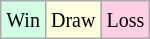<table class="wikitable">
<tr>
<td style="background-color: #d0ffe3;"><small>Win</small></td>
<td style="background-color: #ffffdd;"><small>Draw</small></td>
<td style="background-color: #ffd0e3;"><small>Loss</small></td>
</tr>
</table>
